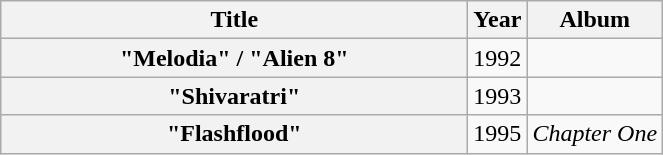<table class="wikitable plainrowheaders" style="text-align:center;" border="1">
<tr>
<th scope="col" rowspan="1" style="width:19em;">Title</th>
<th scope="col" rowspan="1" style="width:1em;">Year</th>
<th scope="col" rowspan="1">Album</th>
</tr>
<tr>
<th scope="row">"Melodia" / "Alien 8"</th>
<td>1992</td>
<td></td>
</tr>
<tr>
<th scope="row">"Shivaratri"</th>
<td>1993</td>
<td></td>
</tr>
<tr>
<th scope="row">"Flashflood"</th>
<td>1995</td>
<td><em>Chapter One</em></td>
</tr>
</table>
